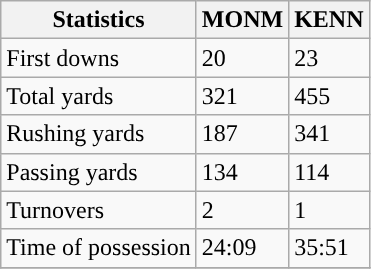<table class="wikitable">
<tr>
<th>Statistics</th>
<th>MONM</th>
<th>KENN</th>
</tr>
<tr>
<td>First downs</td>
<td>20</td>
<td>23</td>
</tr>
<tr>
<td>Total yards</td>
<td>321</td>
<td>455</td>
</tr>
<tr>
<td>Rushing yards</td>
<td>187</td>
<td>341</td>
</tr>
<tr>
<td>Passing yards</td>
<td>134</td>
<td>114</td>
</tr>
<tr>
<td>Turnovers</td>
<td>2</td>
<td>1</td>
</tr>
<tr>
<td>Time of possession</td>
<td>24:09</td>
<td>35:51</td>
</tr>
<tr>
</tr>
</table>
